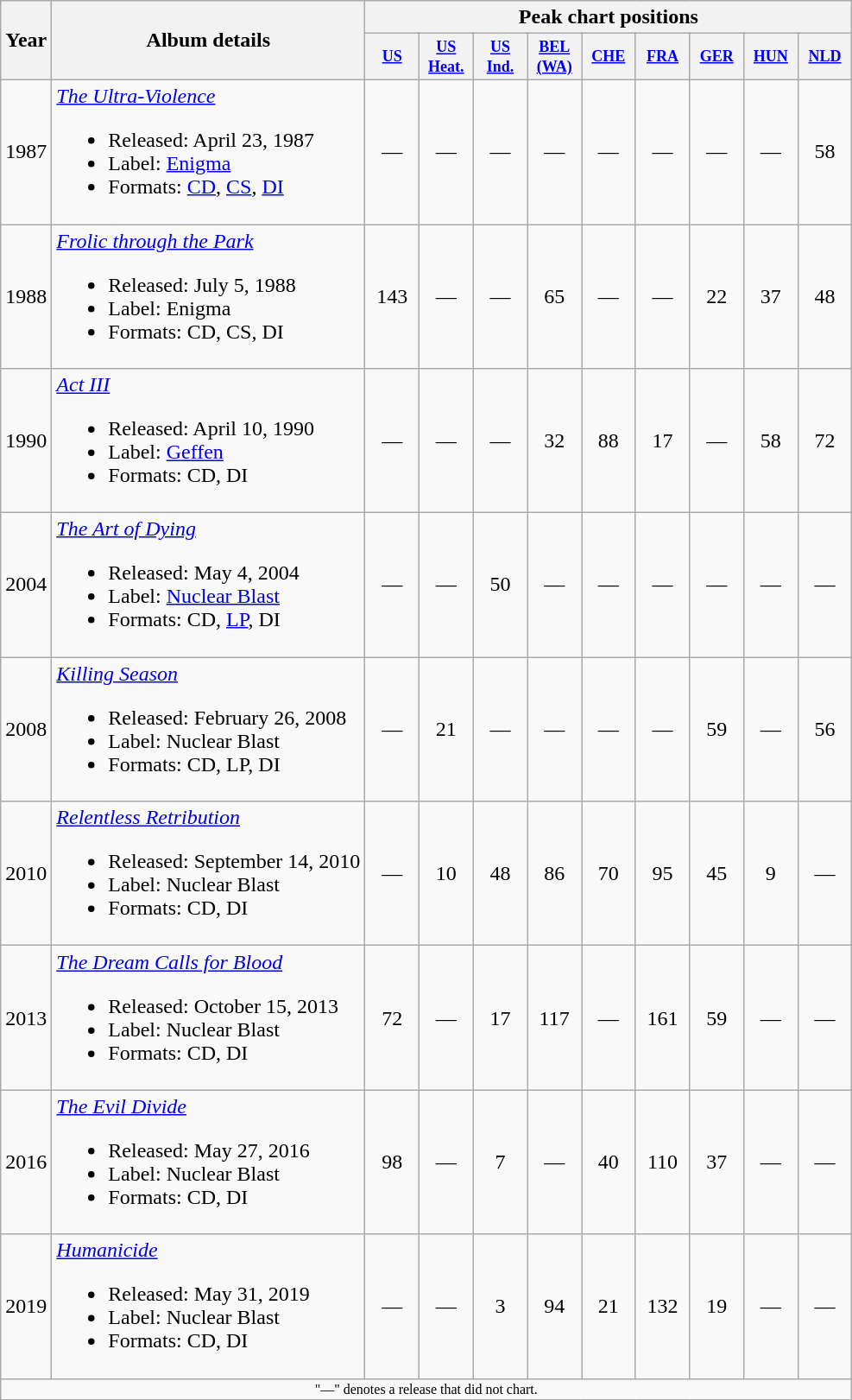<table class="wikitable">
<tr>
<th rowspan="2">Year</th>
<th rowspan="2">Album details</th>
<th colspan="9">Peak chart positions</th>
</tr>
<tr>
<th style="width:3em;font-size:75%;"><a href='#'>US</a><br></th>
<th style="width:3em;font-size:75%;"><a href='#'>US<br>Heat.</a><br></th>
<th style="width:3em;font-size:75%;"><a href='#'>US<br>Ind.</a><br></th>
<th style="width:3em;font-size:75%;"><a href='#'>BEL (WA)</a><br></th>
<th style="width:3em;font-size:75%;"><a href='#'>CHE</a><br></th>
<th style="width:3em;font-size:75%;"><a href='#'>FRA</a><br></th>
<th style="width:3em;font-size:75%;"><a href='#'>GER</a><br></th>
<th style="width:3em;font-size:75%;"><a href='#'>HUN</a><br></th>
<th style="width:3em;font-size:75%;"><a href='#'>NLD</a><br></th>
</tr>
<tr>
<td>1987</td>
<td style="text-align:left;"><em><a href='#'>The Ultra-Violence</a></em><br><ul><li>Released: April 23, 1987</li><li>Label: <a href='#'>Enigma</a></li><li>Formats: <a href='#'>CD</a>, <a href='#'>CS</a>, <a href='#'>DI</a></li></ul></td>
<td style="text-align:center;">—</td>
<td style="text-align:center;">—</td>
<td style="text-align:center;">—</td>
<td style="text-align:center;">—</td>
<td style="text-align:center;">—</td>
<td style="text-align:center;">—</td>
<td style="text-align:center;">—</td>
<td style="text-align:center;">—</td>
<td style="text-align:center;">58</td>
</tr>
<tr>
<td>1988</td>
<td style="text-align:left;"><em><a href='#'>Frolic through the Park</a></em><br><ul><li>Released: July 5, 1988</li><li>Label: Enigma</li><li>Formats: CD, CS, DI</li></ul></td>
<td style="text-align:center;">143</td>
<td style="text-align:center;">—</td>
<td style="text-align:center;">—</td>
<td style="text-align:center;">65</td>
<td style="text-align:center;">—</td>
<td style="text-align:center;">—</td>
<td style="text-align:center;">22</td>
<td style="text-align:center;">37</td>
<td style="text-align:center;">48</td>
</tr>
<tr>
<td>1990</td>
<td style="text-align:left;"><em><a href='#'>Act III</a></em><br><ul><li>Released: April 10, 1990</li><li>Label: <a href='#'>Geffen</a></li><li>Formats: CD, DI</li></ul></td>
<td style="text-align:center;">—</td>
<td style="text-align:center;">—</td>
<td style="text-align:center;">—</td>
<td style="text-align:center;">32</td>
<td style="text-align:center;">88</td>
<td style="text-align:center;">17</td>
<td style="text-align:center;">—</td>
<td style="text-align:center;">58</td>
<td style="text-align:center;">72</td>
</tr>
<tr>
<td>2004</td>
<td style="text-align:left;"><em><a href='#'>The Art of Dying</a></em><br><ul><li>Released: May 4, 2004</li><li>Label: <a href='#'>Nuclear Blast</a></li><li>Formats: CD, <a href='#'>LP</a>, DI</li></ul></td>
<td style="text-align:center;">—</td>
<td style="text-align:center;">—</td>
<td style="text-align:center;">50</td>
<td style="text-align:center;">—</td>
<td style="text-align:center;">—</td>
<td style="text-align:center;">—</td>
<td style="text-align:center;">—</td>
<td style="text-align:center;">—</td>
<td style="text-align:center;">—</td>
</tr>
<tr>
<td>2008</td>
<td style="text-align:left;"><em><a href='#'>Killing Season</a></em><br><ul><li>Released: February 26, 2008</li><li>Label: Nuclear Blast</li><li>Formats: CD, LP, DI</li></ul></td>
<td style="text-align:center;">—</td>
<td style="text-align:center;">21</td>
<td style="text-align:center;">—</td>
<td style="text-align:center;">—</td>
<td style="text-align:center;">—</td>
<td style="text-align:center;">—</td>
<td style="text-align:center;">59</td>
<td style="text-align:center;">—</td>
<td style="text-align:center;">56</td>
</tr>
<tr>
<td>2010</td>
<td style="text-align:left;"><em><a href='#'>Relentless Retribution</a></em><br><ul><li>Released: September 14, 2010</li><li>Label: Nuclear Blast</li><li>Formats: CD, DI</li></ul></td>
<td style="text-align:center;">—</td>
<td style="text-align:center;">10</td>
<td style="text-align:center;">48</td>
<td style="text-align:center;">86</td>
<td style="text-align:center;">70</td>
<td style="text-align:center;">95</td>
<td style="text-align:center;">45</td>
<td style="text-align:center;">9</td>
<td style="text-align:center;">—</td>
</tr>
<tr>
<td>2013</td>
<td style="text-align:left;"><em><a href='#'>The Dream Calls for Blood</a></em><br><ul><li>Released: October 15, 2013</li><li>Label: Nuclear Blast</li><li>Formats: CD, DI</li></ul></td>
<td style="text-align:center;">72</td>
<td style="text-align:center;">—</td>
<td style="text-align:center;">17</td>
<td style="text-align:center;">117</td>
<td style="text-align:center;">—</td>
<td style="text-align:center;">161</td>
<td style="text-align:center;">59</td>
<td style="text-align:center;">—</td>
<td style="text-align:center;">—</td>
</tr>
<tr>
<td>2016</td>
<td style="text-align:left;"><em><a href='#'>The Evil Divide</a></em><br><ul><li>Released: May 27, 2016</li><li>Label: Nuclear Blast</li><li>Formats: CD, DI</li></ul></td>
<td style="text-align:center;">98</td>
<td style="text-align:center;">—</td>
<td style="text-align:center;">7</td>
<td style="text-align:center;">—</td>
<td style="text-align:center;">40</td>
<td style="text-align:center;">110<br></td>
<td style="text-align:center;">37</td>
<td style="text-align:center;">—</td>
<td style="text-align:center;">—</td>
</tr>
<tr>
<td>2019</td>
<td style="text-align:left;"><em><a href='#'>Humanicide</a></em><br><ul><li>Released: May 31, 2019</li><li>Label: Nuclear Blast</li><li>Formats: CD, DI</li></ul></td>
<td style="text-align:center;">—</td>
<td style="text-align:center;">—</td>
<td style="text-align:center;">3</td>
<td style="text-align:center;">94</td>
<td style="text-align:center;">21</td>
<td style="text-align:center;">132<br></td>
<td style="text-align:center;">19</td>
<td style="text-align:center;">—</td>
<td style="text-align:center;">—</td>
</tr>
<tr>
<td colspan="15" style="text-align:center; font-size:8pt;">"—" denotes a release that did not chart.</td>
</tr>
</table>
